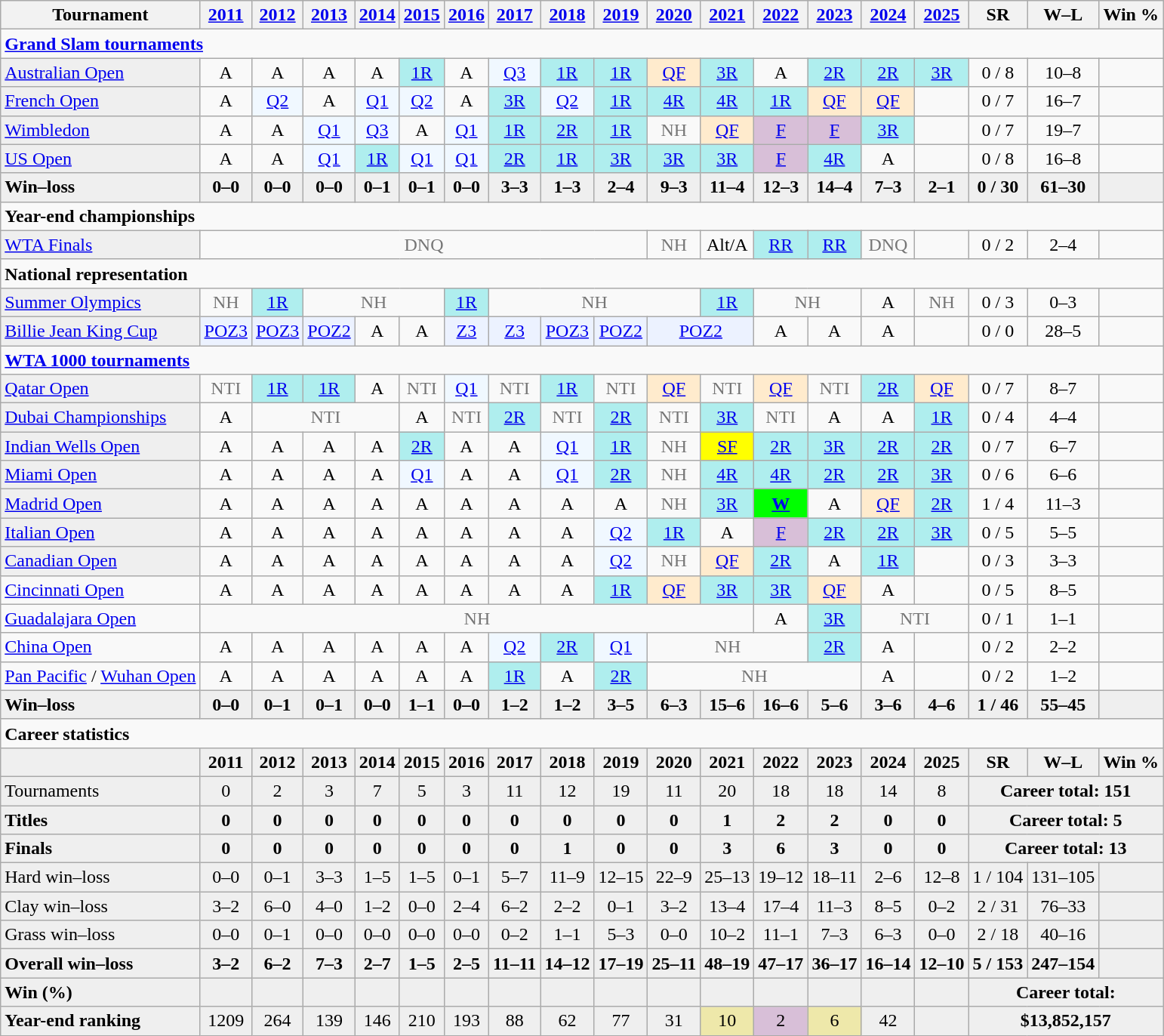<table class="wikitable nowrap" style=text-align:center>
<tr>
<th>Tournament</th>
<th><a href='#'>2011</a></th>
<th><a href='#'>2012</a></th>
<th><a href='#'>2013</a></th>
<th><a href='#'>2014</a></th>
<th><a href='#'>2015</a></th>
<th><a href='#'>2016</a></th>
<th><a href='#'>2017</a></th>
<th><a href='#'>2018</a></th>
<th><a href='#'>2019</a></th>
<th><a href='#'>2020</a></th>
<th><a href='#'>2021</a></th>
<th><a href='#'>2022</a></th>
<th><a href='#'>2023</a></th>
<th><a href='#'>2024</a></th>
<th><a href='#'>2025</a></th>
<th>SR</th>
<th>W–L</th>
<th>Win %</th>
</tr>
<tr>
<td colspan="19" align="left"><strong><a href='#'>Grand Slam tournaments</a></strong></td>
</tr>
<tr>
<td style=background:#efefef;text-align:left><a href='#'>Australian Open</a></td>
<td>A</td>
<td>A</td>
<td>A</td>
<td>A</td>
<td bgcolor=afeeee><a href='#'>1R</a></td>
<td>A</td>
<td bgcolor=f0f8ff><a href='#'>Q3</a></td>
<td bgcolor=afeeee><a href='#'>1R</a></td>
<td bgcolor=afeeee><a href='#'>1R</a></td>
<td bgcolor=ffebcd><a href='#'>QF</a></td>
<td bgcolor=afeeee><a href='#'>3R</a></td>
<td>A</td>
<td bgcolor=afeeee><a href='#'>2R</a></td>
<td bgcolor=afeeee><a href='#'>2R</a></td>
<td bgcolor=afeeee><a href='#'>3R</a></td>
<td>0 / 8</td>
<td>10–8</td>
<td></td>
</tr>
<tr>
<td style=background:#efefef;text-align:left><a href='#'>French Open</a></td>
<td>A</td>
<td bgcolor="f0f8ff"><a href='#'>Q2</a></td>
<td>A</td>
<td bgcolor=f0f8ff><a href='#'>Q1</a></td>
<td bgcolor=f0f8ff><a href='#'>Q2</a></td>
<td>A</td>
<td bgcolor=afeeee><a href='#'>3R</a></td>
<td bgcolor=f0f8ff><a href='#'>Q2</a></td>
<td bgcolor=afeeee><a href='#'>1R</a></td>
<td bgcolor=afeeee><a href='#'>4R</a></td>
<td bgcolor=afeeee><a href='#'>4R</a></td>
<td bgcolor=afeeee><a href='#'>1R</a></td>
<td bgcolor=ffebcd><a href='#'>QF</a></td>
<td bgcolor=ffebcd><a href='#'>QF</a></td>
<td></td>
<td>0 / 7</td>
<td>16–7</td>
<td></td>
</tr>
<tr>
<td style=background:#efefef;text-align:left><a href='#'>Wimbledon</a></td>
<td>A</td>
<td>A</td>
<td bgcolor=f0f8ff><a href='#'>Q1</a></td>
<td bgcolor=f0f8ff><a href='#'>Q3</a></td>
<td>A</td>
<td bgcolor=f0f8ff><a href='#'>Q1</a></td>
<td bgcolor=afeeee><a href='#'>1R</a></td>
<td bgcolor=afeeee><a href='#'>2R</a></td>
<td bgcolor=afeeee><a href='#'>1R</a></td>
<td style=color:#767676>NH</td>
<td bgcolor=ffebcd><a href='#'>QF</a></td>
<td bgcolor=thistle><a href='#'>F</a></td>
<td bgcolor=thistle><a href='#'>F</a></td>
<td bgcolor=afeeee><a href='#'>3R</a></td>
<td></td>
<td>0 / 7</td>
<td>19–7</td>
<td></td>
</tr>
<tr>
<td style=background:#efefef;text-align:left><a href='#'>US Open</a></td>
<td>A</td>
<td>A</td>
<td bgcolor=f0f8ff><a href='#'>Q1</a></td>
<td bgcolor=afeeee><a href='#'>1R</a></td>
<td bgcolor=f0f8ff><a href='#'>Q1</a></td>
<td bgcolor=f0f8ff><a href='#'>Q1</a></td>
<td bgcolor=afeeee><a href='#'>2R</a></td>
<td bgcolor=afeeee><a href='#'>1R</a></td>
<td bgcolor=afeeee><a href='#'>3R</a></td>
<td bgcolor=afeeee><a href='#'>3R</a></td>
<td bgcolor=afeeee><a href='#'>3R</a></td>
<td bgcolor=thistle><a href='#'>F</a></td>
<td bgcolor=afeeee><a href='#'>4R</a></td>
<td>A</td>
<td></td>
<td>0 / 8</td>
<td>16–8</td>
<td></td>
</tr>
<tr style=background:#efefef;font-weight:bold>
<td align=left>Win–loss</td>
<td>0–0</td>
<td>0–0</td>
<td>0–0</td>
<td>0–1</td>
<td>0–1</td>
<td>0–0</td>
<td>3–3</td>
<td>1–3</td>
<td>2–4</td>
<td>9–3</td>
<td>11–4</td>
<td>12–3</td>
<td>14–4</td>
<td>7–3</td>
<td>2–1</td>
<td>0 / 30</td>
<td>61–30</td>
<td></td>
</tr>
<tr>
<td colspan="19" align="left"><strong>Year-end championships</strong></td>
</tr>
<tr>
<td style=background:#efefef;text-align:left><a href='#'>WTA Finals</a></td>
<td colspan="9" style=color:#767676>DNQ</td>
<td style=color:#767676>NH</td>
<td>Alt/A</td>
<td bgcolor=afeeee><a href='#'>RR</a></td>
<td bgcolor=afeeee><a href='#'>RR</a></td>
<td style=color:#767676>DNQ</td>
<td></td>
<td>0 / 2</td>
<td>2–4</td>
<td></td>
</tr>
<tr>
<td colspan="19" align="left"><strong>National representation</strong></td>
</tr>
<tr>
<td style=background:#efefef;text-align:left><a href='#'>Summer Olympics</a></td>
<td style=color:#767676>NH</td>
<td bgcolor=afeeee><a href='#'>1R</a></td>
<td colspan=3 style=color:#767676>NH</td>
<td bgcolor=afeeee><a href='#'>1R</a></td>
<td colspan=4 style=color:#767676>NH</td>
<td bgcolor=afeeee><a href='#'>1R</a></td>
<td colspan=2 style=color:#767676>NH</td>
<td>A</td>
<td style=color:#767676>NH</td>
<td>0 / 3</td>
<td>0–3</td>
<td></td>
</tr>
<tr>
<td style=background:#efefef;text-align:left><a href='#'>Billie Jean King Cup</a></td>
<td bgcolor=ecf2ff><a href='#'>POZ3</a></td>
<td bgcolor=ecf2ff><a href='#'>POZ3</a></td>
<td bgcolor=ecf2ff><a href='#'>POZ2</a></td>
<td>A</td>
<td>A</td>
<td bgcolor=ecf2ff><a href='#'>Z3</a></td>
<td bgcolor=ecf2ff><a href='#'>Z3</a></td>
<td bgcolor=ecf2ff><a href='#'>POZ3</a></td>
<td bgcolor=ecf2ff><a href='#'>POZ2</a></td>
<td colspan="2" bgcolor=ecf2ff><a href='#'>POZ2</a></td>
<td>A</td>
<td>A</td>
<td>A</td>
<td></td>
<td>0 / 0</td>
<td>28–5</td>
<td></td>
</tr>
<tr>
<td colspan="19" align="left"><strong><a href='#'>WTA 1000 tournaments</a></strong></td>
</tr>
<tr>
<td style=background:#efefef;text-align:left><a href='#'>Qatar Open</a></td>
<td style=color:#767676>NTI</td>
<td bgcolor=afeeee><a href='#'>1R</a></td>
<td bgcolor=afeeee><a href='#'>1R</a></td>
<td>A</td>
<td style=color:#767676>NTI</td>
<td bgcolor=f0f8ff><a href='#'>Q1</a></td>
<td style=color:#767676>NTI</td>
<td bgcolor=afeeee><a href='#'>1R</a></td>
<td style=color:#767676>NTI</td>
<td bgcolor=ffebcd><a href='#'>QF</a></td>
<td style=color:#767676>NTI</td>
<td bgcolor=ffebcd><a href='#'>QF</a></td>
<td style=color:#767676>NTI</td>
<td bgcolor=afeeee><a href='#'>2R</a></td>
<td bgcolor=ffebcd><a href='#'>QF</a></td>
<td>0 / 7</td>
<td>8–7</td>
<td></td>
</tr>
<tr>
<td style=background:#efefef;text-align:left><a href='#'>Dubai Championships</a></td>
<td>A</td>
<td colspan=3 style=color:#767676>NTI</td>
<td>A</td>
<td style=color:#767676>NTI</td>
<td bgcolor=afeeee><a href='#'>2R</a></td>
<td style=color:#767676>NTI</td>
<td bgcolor=afeeee><a href='#'>2R</a></td>
<td style=color:#767676>NTI</td>
<td bgcolor=afeeee><a href='#'>3R</a></td>
<td style=color:#767676>NTI</td>
<td>A</td>
<td>A</td>
<td bgcolor=afeeee><a href='#'>1R</a></td>
<td>0 / 4</td>
<td>4–4</td>
<td></td>
</tr>
<tr>
<td style=background:#efefef;text-align:left><a href='#'>Indian Wells Open</a></td>
<td>A</td>
<td>A</td>
<td>A</td>
<td>A</td>
<td bgcolor=afeeee><a href='#'>2R</a></td>
<td>A</td>
<td>A</td>
<td bgcolor=f0f8ff><a href='#'>Q1</a></td>
<td bgcolor=afeeee><a href='#'>1R</a></td>
<td style=color:#767676>NH</td>
<td bgcolor=yellow><a href='#'>SF</a></td>
<td bgcolor=afeeee><a href='#'>2R</a></td>
<td bgcolor=afeeee><a href='#'>3R</a></td>
<td bgcolor=afeeee><a href='#'>2R</a></td>
<td bgcolor=afeeee><a href='#'>2R</a></td>
<td>0 / 7</td>
<td>6–7</td>
<td></td>
</tr>
<tr>
<td style=background:#efefef;text-align:left><a href='#'>Miami Open</a></td>
<td>A</td>
<td>A</td>
<td>A</td>
<td>A</td>
<td bgcolor=f0f8ff><a href='#'>Q1</a></td>
<td>A</td>
<td>A</td>
<td bgcolor=f0f8ff><a href='#'>Q1</a></td>
<td bgcolor=afeeee><a href='#'>2R</a></td>
<td style=color:#767676>NH</td>
<td bgcolor=afeeee><a href='#'>4R</a></td>
<td bgcolor=afeeee><a href='#'>4R</a></td>
<td bgcolor=afeeee><a href='#'>2R</a></td>
<td bgcolor=afeeee><a href='#'>2R</a></td>
<td bgcolor=afeeee><a href='#'>3R</a></td>
<td>0 / 6</td>
<td>6–6</td>
<td></td>
</tr>
<tr>
<td style=background:#efefef;text-align:left><a href='#'>Madrid Open</a></td>
<td>A</td>
<td>A</td>
<td>A</td>
<td>A</td>
<td>A</td>
<td>A</td>
<td>A</td>
<td>A</td>
<td>A</td>
<td style=color:#767676>NH</td>
<td bgcolor=afeeee><a href='#'>3R</a></td>
<td bgcolor=lime><a href='#'><strong>W</strong></a></td>
<td>A</td>
<td bgcolor=ffebcd><a href='#'>QF</a></td>
<td bgcolor=afeeee><a href='#'>2R</a></td>
<td>1 / 4</td>
<td>11–3</td>
<td></td>
</tr>
<tr>
<td style=background:#efefef;text-align:left><a href='#'>Italian Open</a></td>
<td>A</td>
<td>A</td>
<td>A</td>
<td>A</td>
<td>A</td>
<td>A</td>
<td>A</td>
<td>A</td>
<td bgcolor=f0f8ff><a href='#'>Q2</a></td>
<td bgcolor=afeeee><a href='#'>1R</a></td>
<td>A</td>
<td bgcolor=thistle><a href='#'>F</a></td>
<td bgcolor=afeeee><a href='#'>2R</a></td>
<td bgcolor=afeeee><a href='#'>2R</a></td>
<td bgcolor=afeeee><a href='#'>3R</a></td>
<td>0 / 5</td>
<td>5–5</td>
<td></td>
</tr>
<tr>
<td style=background:#efefef;text-align:left><a href='#'>Canadian Open</a></td>
<td>A</td>
<td>A</td>
<td>A</td>
<td>A</td>
<td>A</td>
<td>A</td>
<td>A</td>
<td>A</td>
<td bgcolor=f0f8ff><a href='#'>Q2</a></td>
<td style=color:#767676>NH</td>
<td bgcolor=ffebcd><a href='#'>QF</a></td>
<td bgcolor=afeeee><a href='#'>2R</a></td>
<td>A</td>
<td bgcolor=afeeee><a href='#'>1R</a></td>
<td></td>
<td>0 / 3</td>
<td>3–3</td>
<td></td>
</tr>
<tr>
<td align=left><a href='#'>Cincinnati Open</a></td>
<td>A</td>
<td>A</td>
<td>A</td>
<td>A</td>
<td>A</td>
<td>A</td>
<td>A</td>
<td>A</td>
<td bgcolor=afeeee><a href='#'>1R</a></td>
<td bgcolor=ffebcd><a href='#'>QF</a></td>
<td bgcolor=afeeee><a href='#'>3R</a></td>
<td bgcolor=afeeee><a href='#'>3R</a></td>
<td bgcolor=ffebcd><a href='#'>QF</a></td>
<td>A</td>
<td></td>
<td>0 / 5</td>
<td>8–5</td>
<td></td>
</tr>
<tr>
<td align=left><a href='#'>Guadalajara Open</a></td>
<td colspan=11 style=color:#767676>NH</td>
<td>A</td>
<td bgcolor=afeeee><a href='#'>3R</a></td>
<td colspan=2 style=color:#767676>NTI</td>
<td>0 / 1</td>
<td>1–1</td>
<td></td>
</tr>
<tr>
<td align="left"><a href='#'>China Open</a></td>
<td>A</td>
<td>A</td>
<td>A</td>
<td>A</td>
<td>A</td>
<td>A</td>
<td bgcolor=f0f8ff><a href='#'>Q2</a></td>
<td bgcolor=afeeee><a href='#'>2R</a></td>
<td bgcolor=f0f8ff><a href='#'>Q1</a></td>
<td colspan=3 style=color:#767676>NH</td>
<td bgcolor=afeeee><a href='#'>2R</a></td>
<td>A</td>
<td></td>
<td>0 / 2</td>
<td>2–2</td>
<td></td>
</tr>
<tr>
<td align=left><a href='#'>Pan Pacific</a> / <a href='#'>Wuhan Open</a></td>
<td>A</td>
<td>A</td>
<td>A</td>
<td>A</td>
<td>A</td>
<td>A</td>
<td bgcolor=afeeee><a href='#'>1R</a></td>
<td>A</td>
<td bgcolor=afeeee><a href='#'>2R</a></td>
<td colspan=4 style=color:#767676>NH</td>
<td>A</td>
<td></td>
<td>0 / 2</td>
<td>1–2</td>
<td></td>
</tr>
<tr style=background:#efefef;font-weight:bold>
<td align=left>Win–loss</td>
<td>0–0</td>
<td>0–1</td>
<td>0–1</td>
<td>0–0</td>
<td>1–1</td>
<td>0–0</td>
<td>1–2</td>
<td>1–2</td>
<td>3–5</td>
<td>6–3</td>
<td>15–6</td>
<td>16–6</td>
<td>5–6</td>
<td>3–6</td>
<td>4–6</td>
<td>1 / 46</td>
<td>55–45</td>
<td></td>
</tr>
<tr>
<td colspan="19" align="left"><strong>Career statistics</strong></td>
</tr>
<tr style=background:#efefef;font-weight:bold>
<td></td>
<td>2011</td>
<td>2012</td>
<td>2013</td>
<td>2014</td>
<td>2015</td>
<td>2016</td>
<td>2017</td>
<td>2018</td>
<td>2019</td>
<td>2020</td>
<td>2021</td>
<td>2022</td>
<td>2023</td>
<td>2024</td>
<td>2025</td>
<td>SR</td>
<td>W–L</td>
<td>Win %</td>
</tr>
<tr style=background:#efefef>
<td align=left>Tournaments</td>
<td>0</td>
<td>2</td>
<td>3</td>
<td>7</td>
<td>5</td>
<td>3</td>
<td>11</td>
<td>12</td>
<td>19</td>
<td>11</td>
<td>20</td>
<td>18</td>
<td>18</td>
<td>14</td>
<td>8</td>
<td colspan=3><strong>Career total: 151</strong></td>
</tr>
<tr style=background:#efefef;font-weight:bold>
<td align=left>Titles</td>
<td>0</td>
<td>0</td>
<td>0</td>
<td>0</td>
<td>0</td>
<td>0</td>
<td>0</td>
<td>0</td>
<td>0</td>
<td>0</td>
<td>1</td>
<td>2</td>
<td>2</td>
<td>0</td>
<td>0</td>
<td colspan=3>Career total: 5</td>
</tr>
<tr style=background:#efefef;font-weight:bold>
<td align=left>Finals</td>
<td>0</td>
<td>0</td>
<td>0</td>
<td>0</td>
<td>0</td>
<td>0</td>
<td>0</td>
<td>1</td>
<td>0</td>
<td>0</td>
<td>3</td>
<td>6</td>
<td>3</td>
<td>0</td>
<td>0</td>
<td colspan=3>Career total: 13</td>
</tr>
<tr style=background:#efefef>
<td align=left>Hard win–loss</td>
<td>0–0</td>
<td>0–1</td>
<td>3–3</td>
<td>1–5</td>
<td>1–5</td>
<td>0–1</td>
<td>5–7</td>
<td>11–9</td>
<td>12–15</td>
<td>22–9</td>
<td>25–13</td>
<td>19–12</td>
<td>18–11</td>
<td>2–6</td>
<td>12–8</td>
<td>1 / 104</td>
<td>131–105</td>
<td></td>
</tr>
<tr style=background:#efefef>
<td align=left>Clay win–loss</td>
<td>3–2</td>
<td>6–0</td>
<td>4–0</td>
<td>1–2</td>
<td>0–0</td>
<td>2–4</td>
<td>6–2</td>
<td>2–2</td>
<td>0–1</td>
<td>3–2</td>
<td>13–4</td>
<td>17–4</td>
<td>11–3</td>
<td>8–5</td>
<td>0–2</td>
<td>2 / 31</td>
<td>76–33</td>
<td></td>
</tr>
<tr style=background:#efefef>
<td align=left>Grass win–loss</td>
<td>0–0</td>
<td>0–1</td>
<td>0–0</td>
<td>0–0</td>
<td>0–0</td>
<td>0–0</td>
<td>0–2</td>
<td>1–1</td>
<td>5–3</td>
<td>0–0</td>
<td>10–2</td>
<td>11–1</td>
<td>7–3</td>
<td>6–3</td>
<td>0–0</td>
<td>2 / 18</td>
<td>40–16</td>
<td></td>
</tr>
<tr style=background:#efefef;font-weight:bold>
<td align=left>Overall win–loss</td>
<td>3–2</td>
<td>6–2</td>
<td>7–3</td>
<td>2–7</td>
<td>1–5</td>
<td>2–5</td>
<td>11–11</td>
<td>14–12</td>
<td>17–19</td>
<td>25–11</td>
<td>48–19</td>
<td>47–17</td>
<td>36–17</td>
<td>16–14</td>
<td>12–10</td>
<td>5 / 153</td>
<td>247–154</td>
<td></td>
</tr>
<tr style=background:#efefef;font-weight:bold>
<td align=left>Win (%)</td>
<td></td>
<td></td>
<td></td>
<td></td>
<td></td>
<td></td>
<td></td>
<td></td>
<td></td>
<td></td>
<td></td>
<td></td>
<td></td>
<td></td>
<td></td>
<td colspan=3>Career total: </td>
</tr>
<tr style=background:#efefef>
<td align=left><strong>Year-end ranking</strong></td>
<td>1209</td>
<td>264</td>
<td>139</td>
<td>146</td>
<td>210</td>
<td>193</td>
<td>88</td>
<td>62</td>
<td>77</td>
<td>31</td>
<td bgcolor=eee8aa>10</td>
<td bgcolor=thistle>2</td>
<td bgcolor=eee8aa>6</td>
<td>42</td>
<td></td>
<td colspan="3"><strong>$13,852,157</strong></td>
</tr>
</table>
